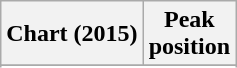<table class="wikitable sortable">
<tr>
<th>Chart (2015)</th>
<th>Peak<br>position</th>
</tr>
<tr>
</tr>
<tr>
</tr>
<tr>
</tr>
<tr>
</tr>
</table>
